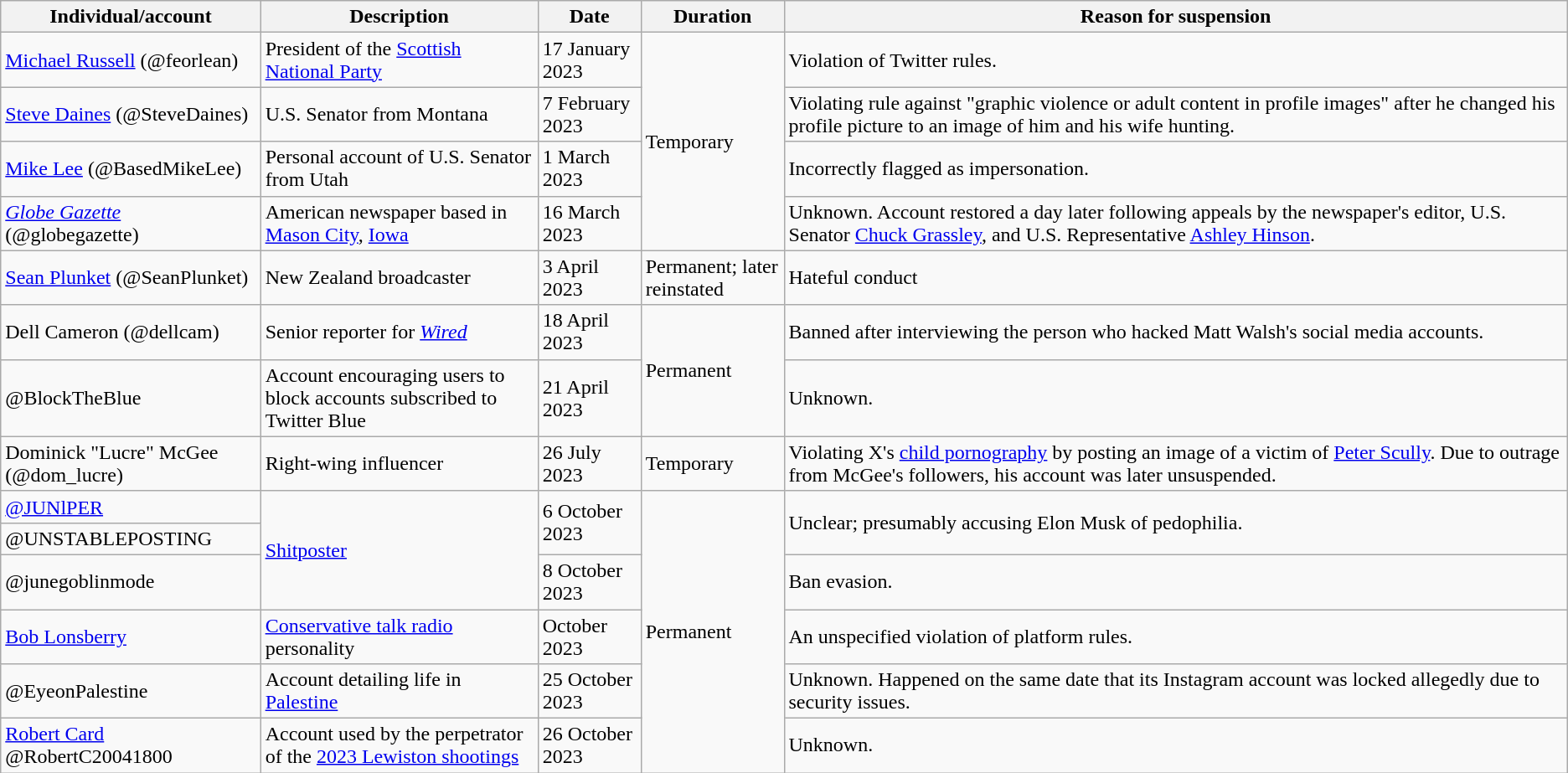<table class="wikitable sortable sticky-header">
<tr>
<th>Individual/account</th>
<th>Description</th>
<th>Date</th>
<th>Duration</th>
<th style=width:50%>Reason for suspension</th>
</tr>
<tr>
<td><a href='#'>Michael Russell</a> (@feorlean)</td>
<td>President of the <a href='#'>Scottish National Party</a></td>
<td>17 January 2023</td>
<td rowspan="4">Temporary</td>
<td>Violation of Twitter rules.</td>
</tr>
<tr>
<td><a href='#'>Steve Daines</a> (@SteveDaines)</td>
<td>U.S. Senator from Montana</td>
<td>7 February 2023</td>
<td>Violating rule against "graphic violence or adult content in profile images" after he changed his profile picture to an image of him and his wife hunting.</td>
</tr>
<tr>
<td><a href='#'>Mike Lee</a> (@BasedMikeLee)</td>
<td>Personal account of U.S. Senator from Utah</td>
<td>1 March 2023</td>
<td>Incorrectly flagged as impersonation.</td>
</tr>
<tr>
<td><em><a href='#'>Globe Gazette</a></em> (@globegazette)</td>
<td>American newspaper based in <a href='#'>Mason City</a>, <a href='#'>Iowa</a></td>
<td>16 March 2023</td>
<td>Unknown. Account restored a day later following appeals by the newspaper's editor, U.S. Senator <a href='#'>Chuck Grassley</a>, and U.S. Representative <a href='#'>Ashley Hinson</a>.</td>
</tr>
<tr>
<td><a href='#'>Sean Plunket</a> (@SeanPlunket)</td>
<td>New Zealand broadcaster</td>
<td>3 April 2023</td>
<td>Permanent; later reinstated</td>
<td>Hateful conduct</td>
</tr>
<tr>
<td>Dell Cameron (@dellcam)</td>
<td>Senior reporter for <em><a href='#'>Wired</a></em></td>
<td>18 April 2023</td>
<td rowspan="2">Permanent</td>
<td>Banned after interviewing the person who hacked Matt Walsh's social media accounts.</td>
</tr>
<tr>
<td>@BlockTheBlue</td>
<td>Account encouraging users to block accounts subscribed to Twitter Blue</td>
<td>21 April 2023</td>
<td>Unknown.</td>
</tr>
<tr>
<td>Dominick "Lucre" McGee (@dom_lucre)</td>
<td>Right-wing influencer</td>
<td>26 July 2023</td>
<td>Temporary</td>
<td>Violating X's <a href='#'>child pornography</a> by posting an image of a victim of <a href='#'>Peter Scully</a>. Due to outrage from McGee's followers, his account was later unsuspended.</td>
</tr>
<tr>
<td><a href='#'>@JUNlPER</a></td>
<td rowspan=3><a href='#'>Shitposter</a></td>
<td rowspan=2>6 October 2023</td>
<td rowspan="6">Permanent</td>
<td rowspan=2>Unclear; presumably accusing Elon Musk of pedophilia.</td>
</tr>
<tr>
<td>@UNSTABLEPOSTING</td>
</tr>
<tr>
<td>@junegoblinmode</td>
<td>8 October 2023</td>
<td>Ban evasion.</td>
</tr>
<tr>
<td><a href='#'>Bob Lonsberry</a></td>
<td><a href='#'>Conservative talk radio</a> personality</td>
<td>October 2023</td>
<td>An unspecified violation of platform rules.</td>
</tr>
<tr>
<td>@EyeonPalestine</td>
<td>Account detailing life in <a href='#'>Palestine</a></td>
<td>25 October 2023</td>
<td>Unknown. Happened on the same date that its Instagram account was locked allegedly due to security issues.</td>
</tr>
<tr>
<td><a href='#'>Robert Card</a> @RobertC20041800</td>
<td>Account used by the perpetrator of the <a href='#'>2023 Lewiston shootings</a></td>
<td>26 October 2023</td>
<td>Unknown.</td>
</tr>
</table>
